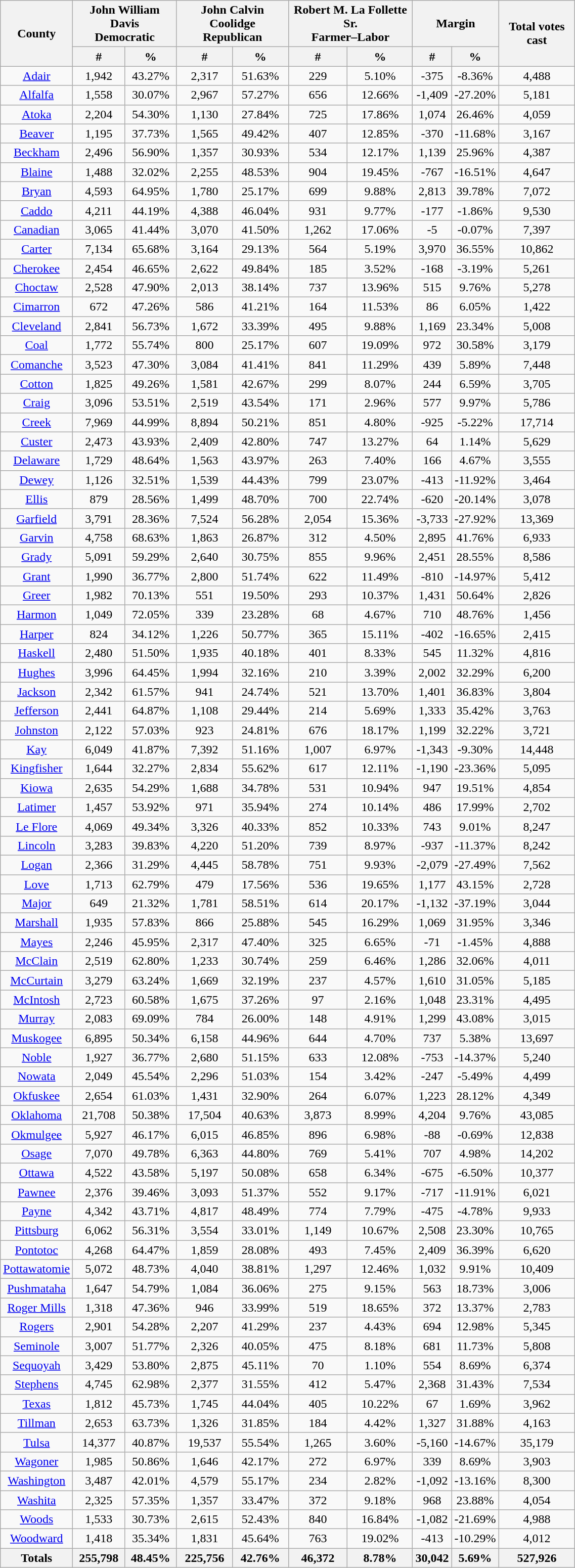<table width="60%"  class="wikitable sortable" style="text-align:center">
<tr>
<th colspan="1" rowspan="2">County</th>
<th style="text-align:center;" colspan="2">John William Davis<br> Democratic</th>
<th style="text-align:center;" colspan="2">John Calvin Coolidge<br>Republican</th>
<th style="text-align:center;" colspan="2">Robert M. La Follette Sr.<br>Farmer–Labor</th>
<th style="text-align:center;" colspan="2">Margin</th>
<th colspan="1" rowspan="2" style="text-align:center;">Total votes cast</th>
</tr>
<tr>
<th style="text-align:center;" data-sort-type="number">#</th>
<th style="text-align:center;" data-sort-type="number">%</th>
<th style="text-align:center;" data-sort-type="number">#</th>
<th style="text-align:center;" data-sort-type="number">%</th>
<th style="text-align:center;" data-sort-type="number">#</th>
<th style="text-align:center;" data-sort-type="number">%</th>
<th style="text-align:center;" data-sort-type="number">#</th>
<th style="text-align:center;" data-sort-type="number">%</th>
</tr>
<tr style="text-align:center;">
<td><a href='#'>Adair</a></td>
<td>1,942</td>
<td>43.27%</td>
<td>2,317</td>
<td>51.63%</td>
<td>229</td>
<td>5.10%</td>
<td>-375</td>
<td>-8.36%</td>
<td>4,488</td>
</tr>
<tr style="text-align:center;">
<td><a href='#'>Alfalfa</a></td>
<td>1,558</td>
<td>30.07%</td>
<td>2,967</td>
<td>57.27%</td>
<td>656</td>
<td>12.66%</td>
<td>-1,409</td>
<td>-27.20%</td>
<td>5,181</td>
</tr>
<tr style="text-align:center;">
<td><a href='#'>Atoka</a></td>
<td>2,204</td>
<td>54.30%</td>
<td>1,130</td>
<td>27.84%</td>
<td>725</td>
<td>17.86%</td>
<td>1,074</td>
<td>26.46%</td>
<td>4,059</td>
</tr>
<tr style="text-align:center;">
<td><a href='#'>Beaver</a></td>
<td>1,195</td>
<td>37.73%</td>
<td>1,565</td>
<td>49.42%</td>
<td>407</td>
<td>12.85%</td>
<td>-370</td>
<td>-11.68%</td>
<td>3,167</td>
</tr>
<tr style="text-align:center;">
<td><a href='#'>Beckham</a></td>
<td>2,496</td>
<td>56.90%</td>
<td>1,357</td>
<td>30.93%</td>
<td>534</td>
<td>12.17%</td>
<td>1,139</td>
<td>25.96%</td>
<td>4,387</td>
</tr>
<tr style="text-align:center;">
<td><a href='#'>Blaine</a></td>
<td>1,488</td>
<td>32.02%</td>
<td>2,255</td>
<td>48.53%</td>
<td>904</td>
<td>19.45%</td>
<td>-767</td>
<td>-16.51%</td>
<td>4,647</td>
</tr>
<tr style="text-align:center;">
<td><a href='#'>Bryan</a></td>
<td>4,593</td>
<td>64.95%</td>
<td>1,780</td>
<td>25.17%</td>
<td>699</td>
<td>9.88%</td>
<td>2,813</td>
<td>39.78%</td>
<td>7,072</td>
</tr>
<tr style="text-align:center;">
<td><a href='#'>Caddo</a></td>
<td>4,211</td>
<td>44.19%</td>
<td>4,388</td>
<td>46.04%</td>
<td>931</td>
<td>9.77%</td>
<td>-177</td>
<td>-1.86%</td>
<td>9,530</td>
</tr>
<tr style="text-align:center;">
<td><a href='#'>Canadian</a></td>
<td>3,065</td>
<td>41.44%</td>
<td>3,070</td>
<td>41.50%</td>
<td>1,262</td>
<td>17.06%</td>
<td>-5</td>
<td>-0.07%</td>
<td>7,397</td>
</tr>
<tr style="text-align:center;">
<td><a href='#'>Carter</a></td>
<td>7,134</td>
<td>65.68%</td>
<td>3,164</td>
<td>29.13%</td>
<td>564</td>
<td>5.19%</td>
<td>3,970</td>
<td>36.55%</td>
<td>10,862</td>
</tr>
<tr style="text-align:center;">
<td><a href='#'>Cherokee</a></td>
<td>2,454</td>
<td>46.65%</td>
<td>2,622</td>
<td>49.84%</td>
<td>185</td>
<td>3.52%</td>
<td>-168</td>
<td>-3.19%</td>
<td>5,261</td>
</tr>
<tr style="text-align:center;">
<td><a href='#'>Choctaw</a></td>
<td>2,528</td>
<td>47.90%</td>
<td>2,013</td>
<td>38.14%</td>
<td>737</td>
<td>13.96%</td>
<td>515</td>
<td>9.76%</td>
<td>5,278</td>
</tr>
<tr style="text-align:center;">
<td><a href='#'>Cimarron</a></td>
<td>672</td>
<td>47.26%</td>
<td>586</td>
<td>41.21%</td>
<td>164</td>
<td>11.53%</td>
<td>86</td>
<td>6.05%</td>
<td>1,422</td>
</tr>
<tr style="text-align:center;">
<td><a href='#'>Cleveland</a></td>
<td>2,841</td>
<td>56.73%</td>
<td>1,672</td>
<td>33.39%</td>
<td>495</td>
<td>9.88%</td>
<td>1,169</td>
<td>23.34%</td>
<td>5,008</td>
</tr>
<tr style="text-align:center;">
<td><a href='#'>Coal</a></td>
<td>1,772</td>
<td>55.74%</td>
<td>800</td>
<td>25.17%</td>
<td>607</td>
<td>19.09%</td>
<td>972</td>
<td>30.58%</td>
<td>3,179</td>
</tr>
<tr style="text-align:center;">
<td><a href='#'>Comanche</a></td>
<td>3,523</td>
<td>47.30%</td>
<td>3,084</td>
<td>41.41%</td>
<td>841</td>
<td>11.29%</td>
<td>439</td>
<td>5.89%</td>
<td>7,448</td>
</tr>
<tr style="text-align:center;">
<td><a href='#'>Cotton</a></td>
<td>1,825</td>
<td>49.26%</td>
<td>1,581</td>
<td>42.67%</td>
<td>299</td>
<td>8.07%</td>
<td>244</td>
<td>6.59%</td>
<td>3,705</td>
</tr>
<tr style="text-align:center;">
<td><a href='#'>Craig</a></td>
<td>3,096</td>
<td>53.51%</td>
<td>2,519</td>
<td>43.54%</td>
<td>171</td>
<td>2.96%</td>
<td>577</td>
<td>9.97%</td>
<td>5,786</td>
</tr>
<tr style="text-align:center;">
<td><a href='#'>Creek</a></td>
<td>7,969</td>
<td>44.99%</td>
<td>8,894</td>
<td>50.21%</td>
<td>851</td>
<td>4.80%</td>
<td>-925</td>
<td>-5.22%</td>
<td>17,714</td>
</tr>
<tr style="text-align:center;">
<td><a href='#'>Custer</a></td>
<td>2,473</td>
<td>43.93%</td>
<td>2,409</td>
<td>42.80%</td>
<td>747</td>
<td>13.27%</td>
<td>64</td>
<td>1.14%</td>
<td>5,629</td>
</tr>
<tr style="text-align:center;">
<td><a href='#'>Delaware</a></td>
<td>1,729</td>
<td>48.64%</td>
<td>1,563</td>
<td>43.97%</td>
<td>263</td>
<td>7.40%</td>
<td>166</td>
<td>4.67%</td>
<td>3,555</td>
</tr>
<tr style="text-align:center;">
<td><a href='#'>Dewey</a></td>
<td>1,126</td>
<td>32.51%</td>
<td>1,539</td>
<td>44.43%</td>
<td>799</td>
<td>23.07%</td>
<td>-413</td>
<td>-11.92%</td>
<td>3,464</td>
</tr>
<tr style="text-align:center;">
<td><a href='#'>Ellis</a></td>
<td>879</td>
<td>28.56%</td>
<td>1,499</td>
<td>48.70%</td>
<td>700</td>
<td>22.74%</td>
<td>-620</td>
<td>-20.14%</td>
<td>3,078</td>
</tr>
<tr style="text-align:center;">
<td><a href='#'>Garfield</a></td>
<td>3,791</td>
<td>28.36%</td>
<td>7,524</td>
<td>56.28%</td>
<td>2,054</td>
<td>15.36%</td>
<td>-3,733</td>
<td>-27.92%</td>
<td>13,369</td>
</tr>
<tr style="text-align:center;">
<td><a href='#'>Garvin</a></td>
<td>4,758</td>
<td>68.63%</td>
<td>1,863</td>
<td>26.87%</td>
<td>312</td>
<td>4.50%</td>
<td>2,895</td>
<td>41.76%</td>
<td>6,933</td>
</tr>
<tr style="text-align:center;">
<td><a href='#'>Grady</a></td>
<td>5,091</td>
<td>59.29%</td>
<td>2,640</td>
<td>30.75%</td>
<td>855</td>
<td>9.96%</td>
<td>2,451</td>
<td>28.55%</td>
<td>8,586</td>
</tr>
<tr style="text-align:center;">
<td><a href='#'>Grant</a></td>
<td>1,990</td>
<td>36.77%</td>
<td>2,800</td>
<td>51.74%</td>
<td>622</td>
<td>11.49%</td>
<td>-810</td>
<td>-14.97%</td>
<td>5,412</td>
</tr>
<tr style="text-align:center;">
<td><a href='#'>Greer</a></td>
<td>1,982</td>
<td>70.13%</td>
<td>551</td>
<td>19.50%</td>
<td>293</td>
<td>10.37%</td>
<td>1,431</td>
<td>50.64%</td>
<td>2,826</td>
</tr>
<tr style="text-align:center;">
<td><a href='#'>Harmon</a></td>
<td>1,049</td>
<td>72.05%</td>
<td>339</td>
<td>23.28%</td>
<td>68</td>
<td>4.67%</td>
<td>710</td>
<td>48.76%</td>
<td>1,456</td>
</tr>
<tr style="text-align:center;">
<td><a href='#'>Harper</a></td>
<td>824</td>
<td>34.12%</td>
<td>1,226</td>
<td>50.77%</td>
<td>365</td>
<td>15.11%</td>
<td>-402</td>
<td>-16.65%</td>
<td>2,415</td>
</tr>
<tr style="text-align:center;">
<td><a href='#'>Haskell</a></td>
<td>2,480</td>
<td>51.50%</td>
<td>1,935</td>
<td>40.18%</td>
<td>401</td>
<td>8.33%</td>
<td>545</td>
<td>11.32%</td>
<td>4,816</td>
</tr>
<tr style="text-align:center;">
<td><a href='#'>Hughes</a></td>
<td>3,996</td>
<td>64.45%</td>
<td>1,994</td>
<td>32.16%</td>
<td>210</td>
<td>3.39%</td>
<td>2,002</td>
<td>32.29%</td>
<td>6,200</td>
</tr>
<tr style="text-align:center;">
<td><a href='#'>Jackson</a></td>
<td>2,342</td>
<td>61.57%</td>
<td>941</td>
<td>24.74%</td>
<td>521</td>
<td>13.70%</td>
<td>1,401</td>
<td>36.83%</td>
<td>3,804</td>
</tr>
<tr style="text-align:center;">
<td><a href='#'>Jefferson</a></td>
<td>2,441</td>
<td>64.87%</td>
<td>1,108</td>
<td>29.44%</td>
<td>214</td>
<td>5.69%</td>
<td>1,333</td>
<td>35.42%</td>
<td>3,763</td>
</tr>
<tr style="text-align:center;">
<td><a href='#'>Johnston</a></td>
<td>2,122</td>
<td>57.03%</td>
<td>923</td>
<td>24.81%</td>
<td>676</td>
<td>18.17%</td>
<td>1,199</td>
<td>32.22%</td>
<td>3,721</td>
</tr>
<tr style="text-align:center;">
<td><a href='#'>Kay</a></td>
<td>6,049</td>
<td>41.87%</td>
<td>7,392</td>
<td>51.16%</td>
<td>1,007</td>
<td>6.97%</td>
<td>-1,343</td>
<td>-9.30%</td>
<td>14,448</td>
</tr>
<tr style="text-align:center;">
<td><a href='#'>Kingfisher</a></td>
<td>1,644</td>
<td>32.27%</td>
<td>2,834</td>
<td>55.62%</td>
<td>617</td>
<td>12.11%</td>
<td>-1,190</td>
<td>-23.36%</td>
<td>5,095</td>
</tr>
<tr style="text-align:center;">
<td><a href='#'>Kiowa</a></td>
<td>2,635</td>
<td>54.29%</td>
<td>1,688</td>
<td>34.78%</td>
<td>531</td>
<td>10.94%</td>
<td>947</td>
<td>19.51%</td>
<td>4,854</td>
</tr>
<tr style="text-align:center;">
<td><a href='#'>Latimer</a></td>
<td>1,457</td>
<td>53.92%</td>
<td>971</td>
<td>35.94%</td>
<td>274</td>
<td>10.14%</td>
<td>486</td>
<td>17.99%</td>
<td>2,702</td>
</tr>
<tr style="text-align:center;">
<td><a href='#'>Le Flore</a></td>
<td>4,069</td>
<td>49.34%</td>
<td>3,326</td>
<td>40.33%</td>
<td>852</td>
<td>10.33%</td>
<td>743</td>
<td>9.01%</td>
<td>8,247</td>
</tr>
<tr style="text-align:center;">
<td><a href='#'>Lincoln</a></td>
<td>3,283</td>
<td>39.83%</td>
<td>4,220</td>
<td>51.20%</td>
<td>739</td>
<td>8.97%</td>
<td>-937</td>
<td>-11.37%</td>
<td>8,242</td>
</tr>
<tr style="text-align:center;">
<td><a href='#'>Logan</a></td>
<td>2,366</td>
<td>31.29%</td>
<td>4,445</td>
<td>58.78%</td>
<td>751</td>
<td>9.93%</td>
<td>-2,079</td>
<td>-27.49%</td>
<td>7,562</td>
</tr>
<tr style="text-align:center;">
<td><a href='#'>Love</a></td>
<td>1,713</td>
<td>62.79%</td>
<td>479</td>
<td>17.56%</td>
<td>536</td>
<td>19.65%</td>
<td>1,177</td>
<td>43.15%</td>
<td>2,728</td>
</tr>
<tr style="text-align:center;">
<td><a href='#'>Major</a></td>
<td>649</td>
<td>21.32%</td>
<td>1,781</td>
<td>58.51%</td>
<td>614</td>
<td>20.17%</td>
<td>-1,132</td>
<td>-37.19%</td>
<td>3,044</td>
</tr>
<tr style="text-align:center;">
<td><a href='#'>Marshall</a></td>
<td>1,935</td>
<td>57.83%</td>
<td>866</td>
<td>25.88%</td>
<td>545</td>
<td>16.29%</td>
<td>1,069</td>
<td>31.95%</td>
<td>3,346</td>
</tr>
<tr style="text-align:center;">
<td><a href='#'>Mayes</a></td>
<td>2,246</td>
<td>45.95%</td>
<td>2,317</td>
<td>47.40%</td>
<td>325</td>
<td>6.65%</td>
<td>-71</td>
<td>-1.45%</td>
<td>4,888</td>
</tr>
<tr style="text-align:center;">
<td><a href='#'>McClain</a></td>
<td>2,519</td>
<td>62.80%</td>
<td>1,233</td>
<td>30.74%</td>
<td>259</td>
<td>6.46%</td>
<td>1,286</td>
<td>32.06%</td>
<td>4,011</td>
</tr>
<tr style="text-align:center;">
<td><a href='#'>McCurtain</a></td>
<td>3,279</td>
<td>63.24%</td>
<td>1,669</td>
<td>32.19%</td>
<td>237</td>
<td>4.57%</td>
<td>1,610</td>
<td>31.05%</td>
<td>5,185</td>
</tr>
<tr style="text-align:center;">
<td><a href='#'>McIntosh</a></td>
<td>2,723</td>
<td>60.58%</td>
<td>1,675</td>
<td>37.26%</td>
<td>97</td>
<td>2.16%</td>
<td>1,048</td>
<td>23.31%</td>
<td>4,495</td>
</tr>
<tr style="text-align:center;">
<td><a href='#'>Murray</a></td>
<td>2,083</td>
<td>69.09%</td>
<td>784</td>
<td>26.00%</td>
<td>148</td>
<td>4.91%</td>
<td>1,299</td>
<td>43.08%</td>
<td>3,015</td>
</tr>
<tr style="text-align:center;">
<td><a href='#'>Muskogee</a></td>
<td>6,895</td>
<td>50.34%</td>
<td>6,158</td>
<td>44.96%</td>
<td>644</td>
<td>4.70%</td>
<td>737</td>
<td>5.38%</td>
<td>13,697</td>
</tr>
<tr style="text-align:center;">
<td><a href='#'>Noble</a></td>
<td>1,927</td>
<td>36.77%</td>
<td>2,680</td>
<td>51.15%</td>
<td>633</td>
<td>12.08%</td>
<td>-753</td>
<td>-14.37%</td>
<td>5,240</td>
</tr>
<tr style="text-align:center;">
<td><a href='#'>Nowata</a></td>
<td>2,049</td>
<td>45.54%</td>
<td>2,296</td>
<td>51.03%</td>
<td>154</td>
<td>3.42%</td>
<td>-247</td>
<td>-5.49%</td>
<td>4,499</td>
</tr>
<tr style="text-align:center;">
<td><a href='#'>Okfuskee</a></td>
<td>2,654</td>
<td>61.03%</td>
<td>1,431</td>
<td>32.90%</td>
<td>264</td>
<td>6.07%</td>
<td>1,223</td>
<td>28.12%</td>
<td>4,349</td>
</tr>
<tr style="text-align:center;">
<td><a href='#'>Oklahoma</a></td>
<td>21,708</td>
<td>50.38%</td>
<td>17,504</td>
<td>40.63%</td>
<td>3,873</td>
<td>8.99%</td>
<td>4,204</td>
<td>9.76%</td>
<td>43,085</td>
</tr>
<tr style="text-align:center;">
<td><a href='#'>Okmulgee</a></td>
<td>5,927</td>
<td>46.17%</td>
<td>6,015</td>
<td>46.85%</td>
<td>896</td>
<td>6.98%</td>
<td>-88</td>
<td>-0.69%</td>
<td>12,838</td>
</tr>
<tr style="text-align:center;">
<td><a href='#'>Osage</a></td>
<td>7,070</td>
<td>49.78%</td>
<td>6,363</td>
<td>44.80%</td>
<td>769</td>
<td>5.41%</td>
<td>707</td>
<td>4.98%</td>
<td>14,202</td>
</tr>
<tr style="text-align:center;">
<td><a href='#'>Ottawa</a></td>
<td>4,522</td>
<td>43.58%</td>
<td>5,197</td>
<td>50.08%</td>
<td>658</td>
<td>6.34%</td>
<td>-675</td>
<td>-6.50%</td>
<td>10,377</td>
</tr>
<tr style="text-align:center;">
<td><a href='#'>Pawnee</a></td>
<td>2,376</td>
<td>39.46%</td>
<td>3,093</td>
<td>51.37%</td>
<td>552</td>
<td>9.17%</td>
<td>-717</td>
<td>-11.91%</td>
<td>6,021</td>
</tr>
<tr style="text-align:center;">
<td><a href='#'>Payne</a></td>
<td>4,342</td>
<td>43.71%</td>
<td>4,817</td>
<td>48.49%</td>
<td>774</td>
<td>7.79%</td>
<td>-475</td>
<td>-4.78%</td>
<td>9,933</td>
</tr>
<tr style="text-align:center;">
<td><a href='#'>Pittsburg</a></td>
<td>6,062</td>
<td>56.31%</td>
<td>3,554</td>
<td>33.01%</td>
<td>1,149</td>
<td>10.67%</td>
<td>2,508</td>
<td>23.30%</td>
<td>10,765</td>
</tr>
<tr style="text-align:center;">
<td><a href='#'>Pontotoc</a></td>
<td>4,268</td>
<td>64.47%</td>
<td>1,859</td>
<td>28.08%</td>
<td>493</td>
<td>7.45%</td>
<td>2,409</td>
<td>36.39%</td>
<td>6,620</td>
</tr>
<tr style="text-align:center;">
<td><a href='#'>Pottawatomie</a></td>
<td>5,072</td>
<td>48.73%</td>
<td>4,040</td>
<td>38.81%</td>
<td>1,297</td>
<td>12.46%</td>
<td>1,032</td>
<td>9.91%</td>
<td>10,409</td>
</tr>
<tr style="text-align:center;">
<td><a href='#'>Pushmataha</a></td>
<td>1,647</td>
<td>54.79%</td>
<td>1,084</td>
<td>36.06%</td>
<td>275</td>
<td>9.15%</td>
<td>563</td>
<td>18.73%</td>
<td>3,006</td>
</tr>
<tr style="text-align:center;">
<td><a href='#'>Roger Mills</a></td>
<td>1,318</td>
<td>47.36%</td>
<td>946</td>
<td>33.99%</td>
<td>519</td>
<td>18.65%</td>
<td>372</td>
<td>13.37%</td>
<td>2,783</td>
</tr>
<tr style="text-align:center;">
<td><a href='#'>Rogers</a></td>
<td>2,901</td>
<td>54.28%</td>
<td>2,207</td>
<td>41.29%</td>
<td>237</td>
<td>4.43%</td>
<td>694</td>
<td>12.98%</td>
<td>5,345</td>
</tr>
<tr style="text-align:center;">
<td><a href='#'>Seminole</a></td>
<td>3,007</td>
<td>51.77%</td>
<td>2,326</td>
<td>40.05%</td>
<td>475</td>
<td>8.18%</td>
<td>681</td>
<td>11.73%</td>
<td>5,808</td>
</tr>
<tr style="text-align:center;">
<td><a href='#'>Sequoyah</a></td>
<td>3,429</td>
<td>53.80%</td>
<td>2,875</td>
<td>45.11%</td>
<td>70</td>
<td>1.10%</td>
<td>554</td>
<td>8.69%</td>
<td>6,374</td>
</tr>
<tr style="text-align:center;">
<td><a href='#'>Stephens</a></td>
<td>4,745</td>
<td>62.98%</td>
<td>2,377</td>
<td>31.55%</td>
<td>412</td>
<td>5.47%</td>
<td>2,368</td>
<td>31.43%</td>
<td>7,534</td>
</tr>
<tr style="text-align:center;">
<td><a href='#'>Texas</a></td>
<td>1,812</td>
<td>45.73%</td>
<td>1,745</td>
<td>44.04%</td>
<td>405</td>
<td>10.22%</td>
<td>67</td>
<td>1.69%</td>
<td>3,962</td>
</tr>
<tr style="text-align:center;">
<td><a href='#'>Tillman</a></td>
<td>2,653</td>
<td>63.73%</td>
<td>1,326</td>
<td>31.85%</td>
<td>184</td>
<td>4.42%</td>
<td>1,327</td>
<td>31.88%</td>
<td>4,163</td>
</tr>
<tr style="text-align:center;">
<td><a href='#'>Tulsa</a></td>
<td>14,377</td>
<td>40.87%</td>
<td>19,537</td>
<td>55.54%</td>
<td>1,265</td>
<td>3.60%</td>
<td>-5,160</td>
<td>-14.67%</td>
<td>35,179</td>
</tr>
<tr style="text-align:center;">
<td><a href='#'>Wagoner</a></td>
<td>1,985</td>
<td>50.86%</td>
<td>1,646</td>
<td>42.17%</td>
<td>272</td>
<td>6.97%</td>
<td>339</td>
<td>8.69%</td>
<td>3,903</td>
</tr>
<tr style="text-align:center;">
<td><a href='#'>Washington</a></td>
<td>3,487</td>
<td>42.01%</td>
<td>4,579</td>
<td>55.17%</td>
<td>234</td>
<td>2.82%</td>
<td>-1,092</td>
<td>-13.16%</td>
<td>8,300</td>
</tr>
<tr style="text-align:center;">
<td><a href='#'>Washita</a></td>
<td>2,325</td>
<td>57.35%</td>
<td>1,357</td>
<td>33.47%</td>
<td>372</td>
<td>9.18%</td>
<td>968</td>
<td>23.88%</td>
<td>4,054</td>
</tr>
<tr style="text-align:center;">
<td><a href='#'>Woods</a></td>
<td>1,533</td>
<td>30.73%</td>
<td>2,615</td>
<td>52.43%</td>
<td>840</td>
<td>16.84%</td>
<td>-1,082</td>
<td>-21.69%</td>
<td>4,988</td>
</tr>
<tr style="text-align:center;">
<td><a href='#'>Woodward</a></td>
<td>1,418</td>
<td>35.34%</td>
<td>1,831</td>
<td>45.64%</td>
<td>763</td>
<td>19.02%</td>
<td>-413</td>
<td>-10.29%</td>
<td>4,012</td>
</tr>
<tr style="text-align:center;">
<th>Totals</th>
<th>255,798</th>
<th>48.45%</th>
<th>225,756</th>
<th>42.76%</th>
<th>46,372</th>
<th>8.78%</th>
<th>30,042</th>
<th>5.69%</th>
<th>527,926</th>
</tr>
</table>
